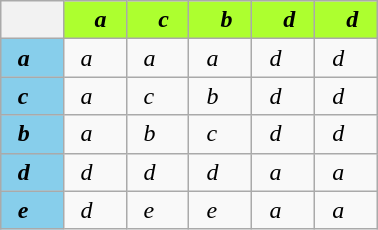<table class="wikitable" border="1" width="20%" style="margin:1em auto;">
<tr>
<th>   </th>
<th style="background:#ADFF2F">  <em>a</em></th>
<th style="background:#ADFF2F">  <em>c</em></th>
<th style="background:#ADFF2F">  <em>b</em></th>
<th style="background:#ADFF2F">  <em>d</em></th>
<th style="background:#ADFF2F">  <em>d</em></th>
</tr>
<tr>
<td style="background:#87CEEB">  <strong> <em>a</em> </strong></td>
<td>  <em>a</em></td>
<td>  <em>a</em></td>
<td>  <em>a</em></td>
<td>  <em>d</em></td>
<td>  <em>d</em></td>
</tr>
<tr>
<td style="background:#87CEEB">  <strong> <em>c</em> </strong></td>
<td>  <em>a</em></td>
<td>  <em>c</em></td>
<td>  <em>b</em></td>
<td>  <em>d</em></td>
<td>  <em>d</em></td>
</tr>
<tr>
<td style="background:#87CEEB">  <strong> <em>b</em> </strong></td>
<td>  <em>a</em></td>
<td>  <em>b</em></td>
<td>  <em>c</em></td>
<td>  <em>d</em></td>
<td>  <em>d</em></td>
</tr>
<tr>
<td style="background:#87CEEB">  <strong> <em>d</em> </strong></td>
<td>  <em>d</em></td>
<td>  <em>d</em></td>
<td>  <em>d</em></td>
<td>  <em>a</em></td>
<td>  <em>a</em></td>
</tr>
<tr>
<td style="background:#87CEEB">  <strong> <em>e</em> </strong></td>
<td>  <em>d</em></td>
<td>  <em>e</em></td>
<td>  <em>e</em></td>
<td>  <em>a</em></td>
<td>  <em>a</em></td>
</tr>
</table>
